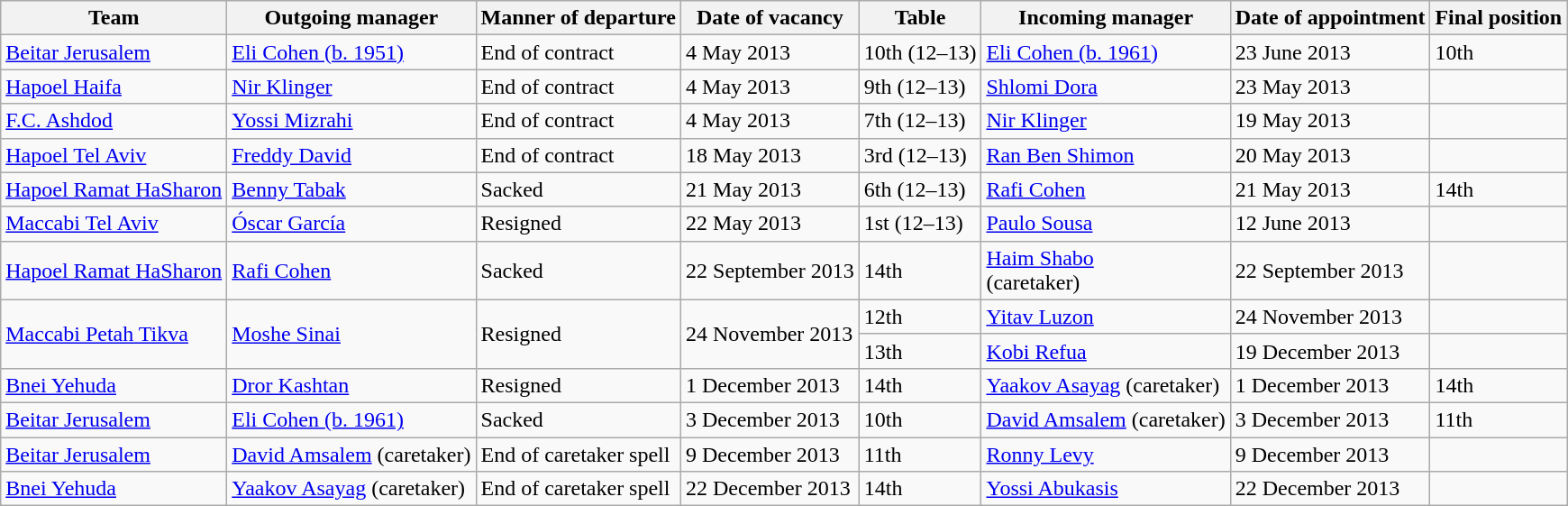<table class="wikitable">
<tr>
<th>Team</th>
<th>Outgoing manager</th>
<th>Manner of departure</th>
<th>Date of vacancy</th>
<th>Table</th>
<th>Incoming manager</th>
<th>Date of appointment</th>
<th>Final position</th>
</tr>
<tr>
<td><a href='#'>Beitar Jerusalem</a></td>
<td> <a href='#'>Eli Cohen (b. 1951)</a></td>
<td>End of contract</td>
<td>4 May 2013</td>
<td>10th (12–13)</td>
<td> <a href='#'>Eli Cohen (b. 1961)</a></td>
<td>23 June 2013</td>
<td>10th</td>
</tr>
<tr>
<td><a href='#'>Hapoel Haifa</a></td>
<td> <a href='#'>Nir Klinger</a></td>
<td>End of contract</td>
<td>4 May 2013</td>
<td>9th (12–13)</td>
<td> <a href='#'>Shlomi Dora</a></td>
<td>23 May 2013</td>
<td></td>
</tr>
<tr>
<td><a href='#'>F.C. Ashdod</a></td>
<td> <a href='#'>Yossi Mizrahi</a></td>
<td>End of contract</td>
<td>4 May 2013</td>
<td>7th (12–13)</td>
<td> <a href='#'>Nir Klinger</a></td>
<td>19 May 2013</td>
<td></td>
</tr>
<tr>
<td><a href='#'>Hapoel Tel Aviv</a></td>
<td> <a href='#'>Freddy David</a></td>
<td>End of contract</td>
<td>18 May 2013</td>
<td>3rd (12–13)</td>
<td> <a href='#'>Ran Ben Shimon</a></td>
<td>20 May 2013</td>
<td></td>
</tr>
<tr>
<td><a href='#'>Hapoel Ramat HaSharon</a></td>
<td> <a href='#'>Benny Tabak</a></td>
<td>Sacked</td>
<td>21 May 2013</td>
<td>6th (12–13)</td>
<td> <a href='#'>Rafi Cohen</a></td>
<td>21 May 2013</td>
<td>14th</td>
</tr>
<tr>
<td><a href='#'>Maccabi Tel Aviv</a></td>
<td> <a href='#'>Óscar García</a></td>
<td>Resigned</td>
<td>22 May 2013</td>
<td>1st (12–13)</td>
<td> <a href='#'>Paulo Sousa</a></td>
<td>12 June 2013</td>
<td></td>
</tr>
<tr>
<td><a href='#'>Hapoel Ramat HaSharon</a></td>
<td> <a href='#'>Rafi Cohen</a></td>
<td>Sacked</td>
<td>22 September 2013</td>
<td>14th</td>
<td> <a href='#'>Haim Shabo</a><br>(caretaker)</td>
<td>22 September 2013</td>
<td></td>
</tr>
<tr>
<td rowspan="2"><a href='#'>Maccabi Petah Tikva</a></td>
<td rowspan="2"> <a href='#'>Moshe Sinai</a></td>
<td rowspan="2">Resigned</td>
<td rowspan="2">24 November 2013</td>
<td>12th</td>
<td> <a href='#'>Yitav Luzon</a></td>
<td>24 November 2013</td>
<td></td>
</tr>
<tr>
<td>13th</td>
<td> <a href='#'>Kobi Refua</a></td>
<td>19 December 2013</td>
<td></td>
</tr>
<tr>
<td><a href='#'>Bnei Yehuda</a></td>
<td> <a href='#'>Dror Kashtan</a></td>
<td>Resigned</td>
<td>1 December 2013</td>
<td>14th</td>
<td> <a href='#'>Yaakov Asayag</a> (caretaker)</td>
<td>1 December 2013</td>
<td>14th</td>
</tr>
<tr>
<td><a href='#'>Beitar Jerusalem</a></td>
<td> <a href='#'>Eli Cohen (b. 1961)</a></td>
<td>Sacked</td>
<td>3 December 2013</td>
<td>10th</td>
<td> <a href='#'>David Amsalem</a> (caretaker)</td>
<td>3 December 2013</td>
<td>11th</td>
</tr>
<tr>
<td><a href='#'>Beitar Jerusalem</a></td>
<td> <a href='#'>David Amsalem</a> (caretaker)</td>
<td>End of caretaker spell</td>
<td>9 December 2013</td>
<td>11th</td>
<td> <a href='#'>Ronny Levy</a></td>
<td>9 December 2013</td>
<td></td>
</tr>
<tr>
<td><a href='#'>Bnei Yehuda</a></td>
<td> <a href='#'>Yaakov Asayag</a> (caretaker)</td>
<td>End of caretaker spell</td>
<td>22 December 2013</td>
<td>14th</td>
<td> <a href='#'>Yossi Abukasis</a></td>
<td>22 December 2013</td>
<td></td>
</tr>
</table>
